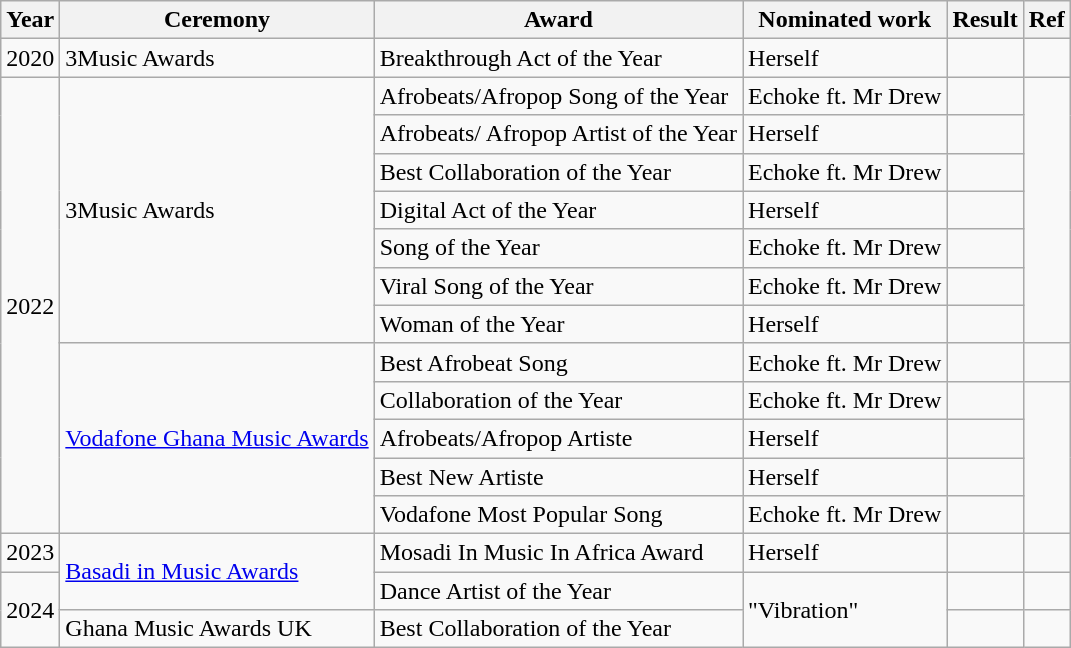<table class="wikitable">
<tr>
<th>Year</th>
<th>Ceremony</th>
<th>Award</th>
<th>Nominated work</th>
<th>Result</th>
<th>Ref</th>
</tr>
<tr>
<td>2020</td>
<td>3Music Awards</td>
<td>Breakthrough Act of the Year</td>
<td>Herself</td>
<td></td>
<td></td>
</tr>
<tr>
<td rowspan="12">2022</td>
<td rowspan="7">3Music Awards</td>
<td>Afrobeats/Afropop Song of the Year</td>
<td>Echoke ft. Mr Drew</td>
<td></td>
<td rowspan="7"></td>
</tr>
<tr>
<td>Afrobeats/ Afropop Artist of the Year</td>
<td>Herself</td>
<td></td>
</tr>
<tr>
<td>Best Collaboration of the Year</td>
<td>Echoke ft. Mr Drew</td>
<td></td>
</tr>
<tr>
<td>Digital Act of the Year</td>
<td>Herself</td>
<td></td>
</tr>
<tr>
<td>Song of the Year</td>
<td>Echoke ft. Mr Drew</td>
<td></td>
</tr>
<tr>
<td>Viral Song of the Year</td>
<td>Echoke ft. Mr Drew</td>
<td></td>
</tr>
<tr>
<td>Woman of the Year</td>
<td>Herself</td>
<td></td>
</tr>
<tr>
<td rowspan="5"><a href='#'>Vodafone Ghana Music Awards</a></td>
<td>Best Afrobeat Song</td>
<td>Echoke ft. Mr Drew</td>
<td></td>
<td></td>
</tr>
<tr>
<td>Collaboration of the Year</td>
<td>Echoke ft. Mr Drew</td>
<td></td>
<td rowspan="4"></td>
</tr>
<tr>
<td>Afrobeats/Afropop Artiste</td>
<td>Herself</td>
<td></td>
</tr>
<tr>
<td>Best New Artiste</td>
<td>Herself</td>
<td></td>
</tr>
<tr>
<td>Vodafone Most Popular Song</td>
<td>Echoke ft. Mr Drew</td>
<td></td>
</tr>
<tr>
<td>2023</td>
<td rowspan=2><a href='#'>Basadi in Music Awards</a></td>
<td>Mosadi In Music In Africa Award</td>
<td>Herself</td>
<td></td>
<td><br>

</td>
</tr>
<tr>
<td rowspan=2>2024</td>
<td>Dance Artist of the Year</td>
<td rowspan=2>"Vibration"</td>
<td></td>
<td></td>
</tr>
<tr>
<td>Ghana Music Awards UK</td>
<td>Best Collaboration of the Year</td>
<td></td>
<td></td>
</tr>
</table>
